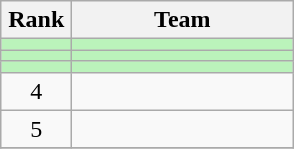<table class="wikitable" style="text-align:center">
<tr>
<th width=40>Rank</th>
<th width=140>Team</th>
</tr>
<tr bgcolor=#BBF3BB>
<td></td>
<td style="text-align:left"></td>
</tr>
<tr bgcolor=#BBF3BB>
<td></td>
<td style="text-align:left"></td>
</tr>
<tr bgcolor=#BBF3BB>
<td></td>
<td style="text-align:left"></td>
</tr>
<tr>
<td>4</td>
<td style="text-align:left"></td>
</tr>
<tr>
<td>5</td>
<td style="text-align:left"></td>
</tr>
<tr>
</tr>
</table>
